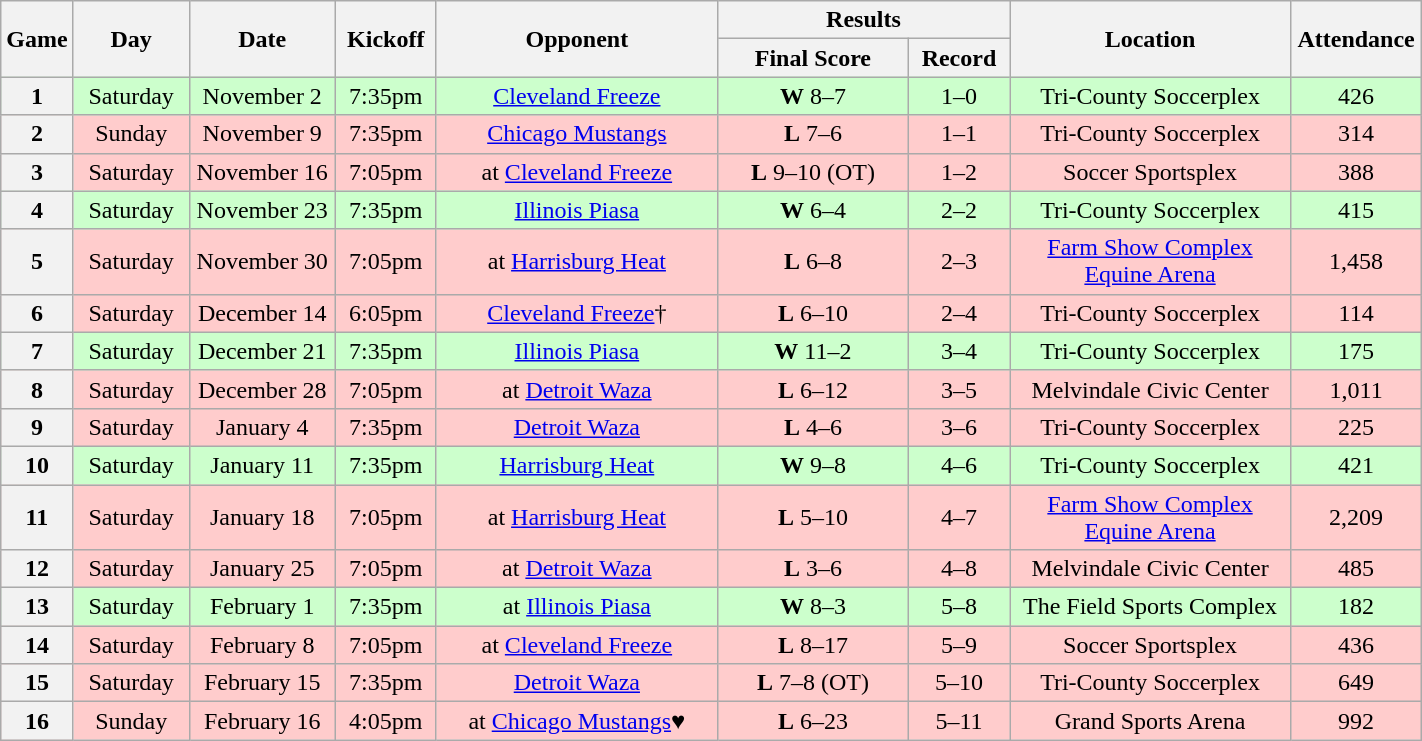<table class="wikitable">
<tr>
<th rowspan="2" width="40">Game</th>
<th rowspan="2" width="70">Day</th>
<th rowspan="2" width="90">Date</th>
<th rowspan="2" width="60">Kickoff</th>
<th rowspan="2" width="180">Opponent</th>
<th colspan="2" width="180">Results</th>
<th rowspan="2" width="180">Location</th>
<th rowspan="2" width="80">Attendance</th>
</tr>
<tr>
<th width="120">Final Score</th>
<th width="60">Record</th>
</tr>
<tr align="center" bgcolor="#CCFFCC">
<th>1</th>
<td>Saturday</td>
<td>November 2</td>
<td>7:35pm</td>
<td><a href='#'>Cleveland Freeze</a></td>
<td><strong>W</strong> 8–7</td>
<td>1–0</td>
<td>Tri-County Soccerplex</td>
<td>426</td>
</tr>
<tr align="center" bgcolor="#FFCCCC">
<th>2</th>
<td>Sunday</td>
<td>November 9</td>
<td>7:35pm</td>
<td><a href='#'>Chicago Mustangs</a></td>
<td><strong>L</strong> 7–6</td>
<td>1–1</td>
<td>Tri-County Soccerplex</td>
<td>314</td>
</tr>
<tr align="center" bgcolor="#FFCCCC">
<th>3</th>
<td>Saturday</td>
<td>November 16</td>
<td>7:05pm</td>
<td>at <a href='#'>Cleveland Freeze</a></td>
<td><strong>L</strong> 9–10 (OT)</td>
<td>1–2</td>
<td>Soccer Sportsplex</td>
<td>388</td>
</tr>
<tr align="center" bgcolor="#CCFFCC">
<th>4</th>
<td>Saturday</td>
<td>November 23</td>
<td>7:35pm</td>
<td><a href='#'>Illinois Piasa</a></td>
<td><strong>W</strong> 6–4</td>
<td>2–2</td>
<td>Tri-County Soccerplex</td>
<td>415</td>
</tr>
<tr align="center" bgcolor="#FFCCCC">
<th>5</th>
<td>Saturday</td>
<td>November 30</td>
<td>7:05pm</td>
<td>at <a href='#'>Harrisburg Heat</a></td>
<td><strong>L</strong> 6–8</td>
<td>2–3</td>
<td><a href='#'>Farm Show Complex Equine Arena</a></td>
<td>1,458</td>
</tr>
<tr align="center" bgcolor="#FFCCCC">
<th>6</th>
<td>Saturday</td>
<td>December 14</td>
<td>6:05pm</td>
<td><a href='#'>Cleveland Freeze</a>†</td>
<td><strong>L</strong> 6–10</td>
<td>2–4</td>
<td>Tri-County Soccerplex</td>
<td>114</td>
</tr>
<tr align="center" bgcolor="#CCFFCC">
<th>7</th>
<td>Saturday</td>
<td>December 21</td>
<td>7:35pm</td>
<td><a href='#'>Illinois Piasa</a></td>
<td><strong>W</strong> 11–2</td>
<td>3–4</td>
<td>Tri-County Soccerplex</td>
<td>175</td>
</tr>
<tr align="center" bgcolor="#FFCCCC">
<th>8</th>
<td>Saturday</td>
<td>December 28</td>
<td>7:05pm</td>
<td>at <a href='#'>Detroit Waza</a></td>
<td><strong>L</strong> 6–12</td>
<td>3–5</td>
<td>Melvindale Civic Center</td>
<td>1,011</td>
</tr>
<tr align="center" bgcolor="#FFCCCC">
<th>9</th>
<td>Saturday</td>
<td>January 4</td>
<td>7:35pm</td>
<td><a href='#'>Detroit Waza</a></td>
<td><strong>L</strong> 4–6</td>
<td>3–6</td>
<td>Tri-County Soccerplex</td>
<td>225</td>
</tr>
<tr align="center" bgcolor="#CCFFCC">
<th>10</th>
<td>Saturday</td>
<td>January 11</td>
<td>7:35pm</td>
<td><a href='#'>Harrisburg Heat</a></td>
<td><strong>W</strong> 9–8</td>
<td>4–6</td>
<td>Tri-County Soccerplex</td>
<td>421</td>
</tr>
<tr align="center" bgcolor="#FFCCCC">
<th>11</th>
<td>Saturday</td>
<td>January 18</td>
<td>7:05pm</td>
<td>at <a href='#'>Harrisburg Heat</a></td>
<td><strong>L</strong> 5–10</td>
<td>4–7</td>
<td><a href='#'>Farm Show Complex Equine Arena</a></td>
<td>2,209</td>
</tr>
<tr align="center" bgcolor="#FFCCCC">
<th>12</th>
<td>Saturday</td>
<td>January 25</td>
<td>7:05pm</td>
<td>at <a href='#'>Detroit Waza</a></td>
<td><strong>L</strong> 3–6</td>
<td>4–8</td>
<td>Melvindale Civic Center</td>
<td>485</td>
</tr>
<tr align="center" bgcolor="#CCFFCC">
<th>13</th>
<td>Saturday</td>
<td>February 1</td>
<td>7:35pm</td>
<td>at <a href='#'>Illinois Piasa</a></td>
<td><strong>W</strong> 8–3</td>
<td>5–8</td>
<td>The Field Sports Complex</td>
<td>182</td>
</tr>
<tr align="center" bgcolor="#FFCCCC">
<th>14</th>
<td>Saturday</td>
<td>February 8</td>
<td>7:05pm</td>
<td>at <a href='#'>Cleveland Freeze</a></td>
<td><strong>L</strong> 8–17</td>
<td>5–9</td>
<td>Soccer Sportsplex</td>
<td>436</td>
</tr>
<tr align="center" bgcolor="#FFCCCC">
<th>15</th>
<td>Saturday</td>
<td>February 15</td>
<td>7:35pm</td>
<td><a href='#'>Detroit Waza</a></td>
<td><strong>L</strong> 7–8 (OT)</td>
<td>5–10</td>
<td>Tri-County Soccerplex</td>
<td>649</td>
</tr>
<tr align="center" bgcolor="#FFCCCC">
<th>16</th>
<td>Sunday</td>
<td>February 16</td>
<td>4:05pm</td>
<td>at <a href='#'>Chicago Mustangs</a>♥</td>
<td><strong>L</strong> 6–23</td>
<td>5–11</td>
<td>Grand Sports Arena</td>
<td>992</td>
</tr>
</table>
